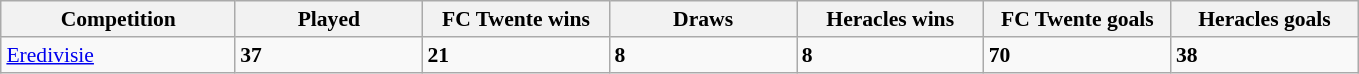<table class=wikitable style="text-align:center; margin-left:1em; font-size:90%;">
<tr>
<th width=15%>Competition</th>
<th width=12%>Played</th>
<th width=12%>FC Twente wins</th>
<th width=12%>Draws</th>
<th width=12%>Heracles wins</th>
<th width=12%>FC Twente goals</th>
<th width=12%>Heracles goals</th>
</tr>
<tr align=left>
<td><a href='#'>Eredivisie</a></td>
<td><strong>37</strong></td>
<td><strong>21</strong></td>
<td><strong>8</strong></td>
<td><strong>8</strong></td>
<td><strong>70</strong></td>
<td><strong>38</strong></td>
</tr>
</table>
